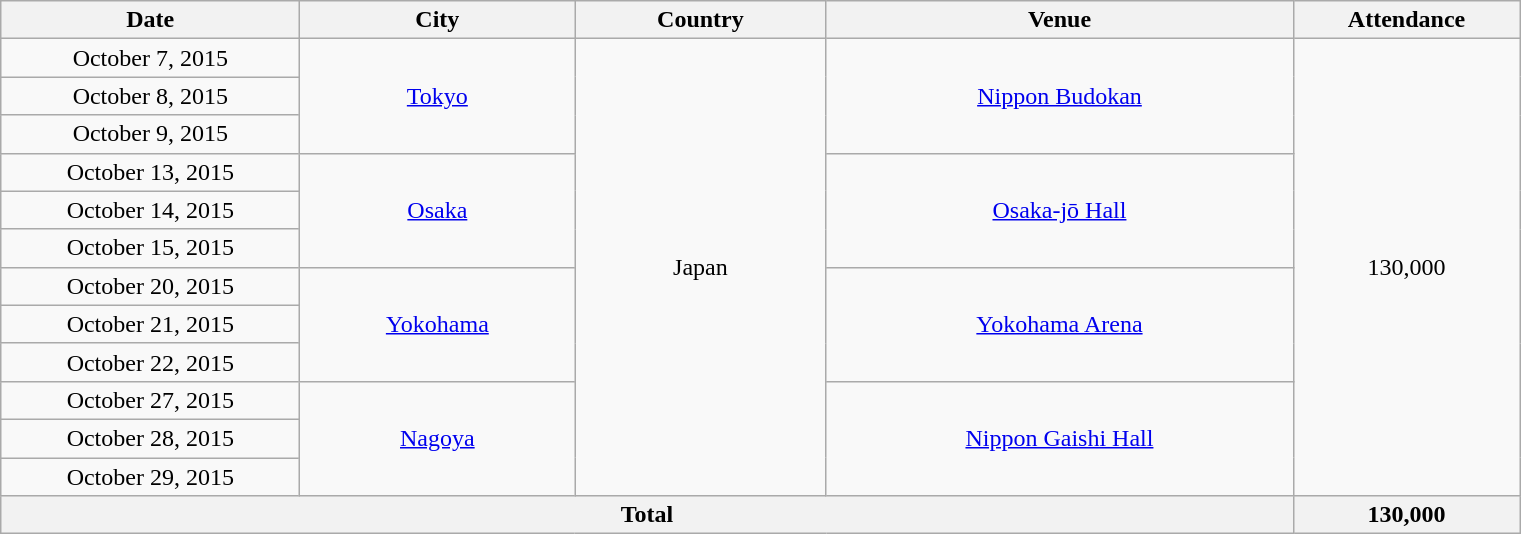<table class="wikitable" style="text-align:center;">
<tr>
<th scope="col" style="width:12em;">Date</th>
<th scope="col" style="width:11em;">City</th>
<th scope="col" style="width:10em;">Country</th>
<th scope="col" style="width:19em;">Venue</th>
<th scope="col" style="width:9em;">Attendance</th>
</tr>
<tr>
<td>October 7, 2015</td>
<td rowspan="3"><a href='#'>Tokyo</a></td>
<td rowspan="12">Japan</td>
<td rowspan="3"><a href='#'>Nippon Budokan</a></td>
<td rowspan="12">130,000</td>
</tr>
<tr>
<td>October 8, 2015</td>
</tr>
<tr>
<td>October 9, 2015</td>
</tr>
<tr>
<td>October 13, 2015</td>
<td rowspan="3"><a href='#'>Osaka</a></td>
<td rowspan="3"><a href='#'>Osaka-jō Hall</a></td>
</tr>
<tr>
<td>October 14, 2015</td>
</tr>
<tr>
<td>October 15, 2015</td>
</tr>
<tr>
<td>October 20, 2015</td>
<td rowspan="3"><a href='#'>Yokohama</a></td>
<td rowspan="3"><a href='#'>Yokohama Arena</a></td>
</tr>
<tr>
<td>October 21, 2015</td>
</tr>
<tr>
<td>October 22, 2015</td>
</tr>
<tr>
<td>October 27, 2015</td>
<td rowspan="3"><a href='#'>Nagoya</a></td>
<td rowspan="3"><a href='#'>Nippon Gaishi Hall</a></td>
</tr>
<tr>
<td>October 28, 2015</td>
</tr>
<tr>
<td>October 29, 2015</td>
</tr>
<tr>
<th colspan="4">Total</th>
<th>130,000</th>
</tr>
</table>
